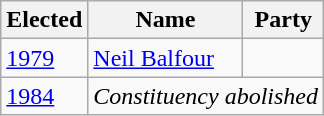<table class="wikitable">
<tr>
<th>Elected</th>
<th>Name</th>
<th colspan=2>Party</th>
</tr>
<tr>
<td><a href='#'>1979</a></td>
<td><a href='#'>Neil Balfour</a></td>
<td></td>
</tr>
<tr>
<td><a href='#'>1984</a></td>
<td colspan="3"><em>Constituency abolished</em></td>
</tr>
</table>
